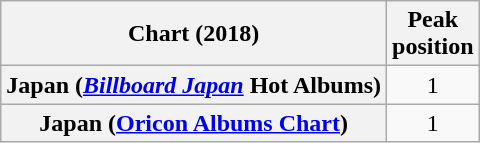<table class="wikitable plainrowheaders sortable" style="text-align:center">
<tr>
<th scope="col">Chart (2018)</th>
<th scope="col">Peak<br>position</th>
</tr>
<tr>
<th scope="row">Japan (<em><a href='#'>Billboard Japan</a></em> Hot Albums)</th>
<td>1</td>
</tr>
<tr>
<th scope="row">Japan (<a href='#'>Oricon Albums Chart</a>)</th>
<td>1</td>
</tr>
</table>
